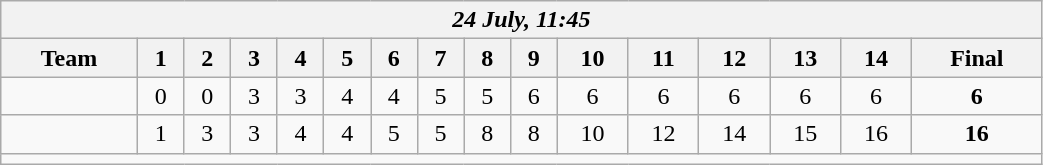<table class=wikitable style="text-align:center; width: 55%">
<tr>
<th colspan=17><em>24 July, 11:45</em></th>
</tr>
<tr>
<th>Team</th>
<th>1</th>
<th>2</th>
<th>3</th>
<th>4</th>
<th>5</th>
<th>6</th>
<th>7</th>
<th>8</th>
<th>9</th>
<th>10</th>
<th>11</th>
<th>12</th>
<th>13</th>
<th>14</th>
<th>Final</th>
</tr>
<tr>
<td align=left></td>
<td>0</td>
<td>0</td>
<td>3</td>
<td>3</td>
<td>4</td>
<td>4</td>
<td>5</td>
<td>5</td>
<td>6</td>
<td>6</td>
<td>6</td>
<td>6</td>
<td>6</td>
<td>6</td>
<td><strong>6</strong></td>
</tr>
<tr>
<td align=left><strong></strong></td>
<td>1</td>
<td>3</td>
<td>3</td>
<td>4</td>
<td>4</td>
<td>5</td>
<td>5</td>
<td>8</td>
<td>8</td>
<td>10</td>
<td>12</td>
<td>14</td>
<td>15</td>
<td>16</td>
<td><strong>16</strong></td>
</tr>
<tr>
<td colspan=17></td>
</tr>
</table>
